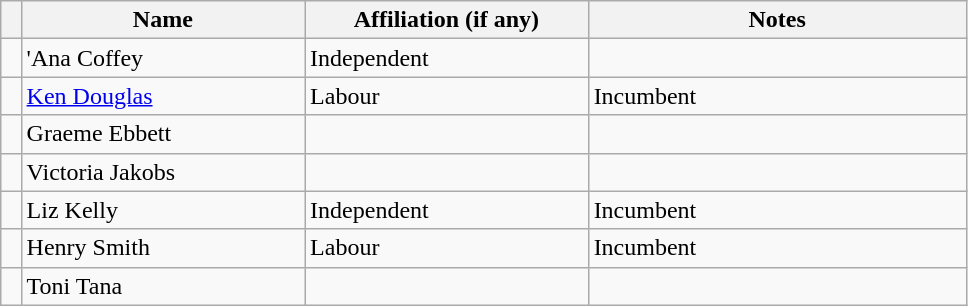<table class="wikitable" width="51%">
<tr>
<th width="1%"></th>
<th width="15%">Name</th>
<th width="15%">Affiliation (if any)</th>
<th width="20%">Notes</th>
</tr>
<tr>
<td bgcolor=></td>
<td>'Ana Coffey</td>
<td>Independent</td>
<td></td>
</tr>
<tr>
<td bgcolor=></td>
<td><a href='#'>Ken Douglas</a></td>
<td>Labour</td>
<td>Incumbent</td>
</tr>
<tr>
<td></td>
<td>Graeme Ebbett</td>
<td></td>
<td></td>
</tr>
<tr>
<td></td>
<td>Victoria Jakobs</td>
<td></td>
<td></td>
</tr>
<tr>
<td bgcolor=></td>
<td>Liz Kelly</td>
<td>Independent</td>
<td>Incumbent</td>
</tr>
<tr>
<td bgcolor=></td>
<td>Henry Smith</td>
<td>Labour</td>
<td>Incumbent</td>
</tr>
<tr>
<td></td>
<td>Toni Tana</td>
<td></td>
<td></td>
</tr>
</table>
